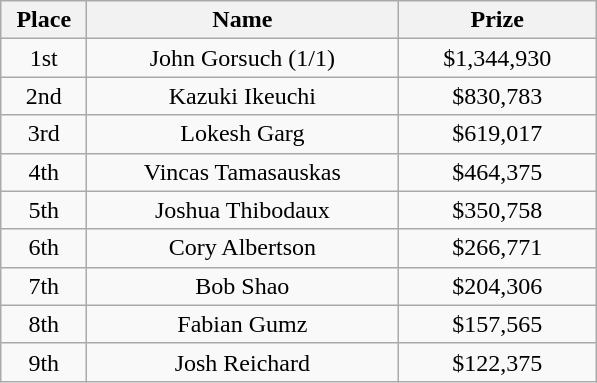<table class="wikitable">
<tr>
<th width="50">Place</th>
<th width="200">Name</th>
<th width="125">Prize</th>
</tr>
<tr>
<td align = "center">1st</td>
<td align = "center">John Gorsuch (1/1)</td>
<td align = "center">$1,344,930</td>
</tr>
<tr>
<td align = "center">2nd</td>
<td align = "center">Kazuki Ikeuchi</td>
<td align = "center">$830,783</td>
</tr>
<tr>
<td align = "center">3rd</td>
<td align = "center">Lokesh Garg</td>
<td align = "center">$619,017</td>
</tr>
<tr>
<td align = "center">4th</td>
<td align = "center">Vincas Tamasauskas</td>
<td align = "center">$464,375</td>
</tr>
<tr>
<td align = "center">5th</td>
<td align = "center">Joshua Thibodaux</td>
<td align = "center">$350,758</td>
</tr>
<tr>
<td align = "center">6th</td>
<td align = "center">Cory Albertson</td>
<td align = "center">$266,771</td>
</tr>
<tr>
<td align = "center">7th</td>
<td align = "center">Bob Shao</td>
<td align = "center">$204,306</td>
</tr>
<tr>
<td align = "center">8th</td>
<td align = "center">Fabian Gumz</td>
<td align = "center">$157,565</td>
</tr>
<tr>
<td align = "center">9th</td>
<td align = "center">Josh Reichard</td>
<td align = "center">$122,375</td>
</tr>
</table>
